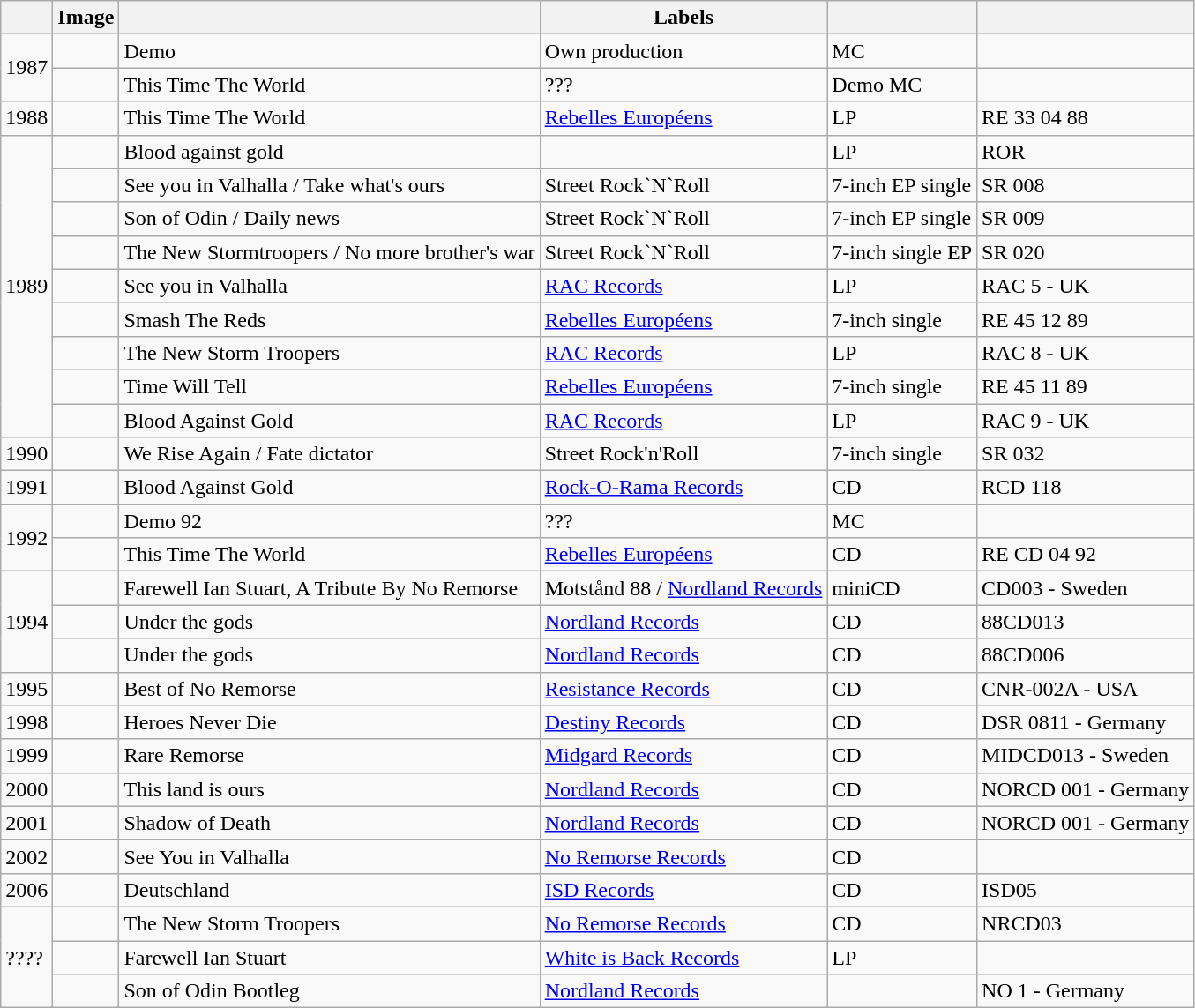<table class="wikitable">
<tr>
<th></th>
<th>Image</th>
<th></th>
<th>Labels</th>
<th></th>
<th></th>
</tr>
<tr>
<td rowspan=2>1987</td>
<td></td>
<td>Demo</td>
<td>Own production</td>
<td>MC</td>
<td></td>
</tr>
<tr>
<td></td>
<td>This Time The World</td>
<td>???</td>
<td>Demo MC</td>
<td></td>
</tr>
<tr>
<td>1988</td>
<td></td>
<td>This Time The World</td>
<td><a href='#'>Rebelles Européens</a></td>
<td>LP</td>
<td>RE 33 04 88</td>
</tr>
<tr>
<td rowspan=9>1989</td>
<td></td>
<td>Blood against gold</td>
<td></td>
<td>LP</td>
<td>ROR</td>
</tr>
<tr>
<td></td>
<td>See you in Valhalla / Take what's ours</td>
<td>Street Rock`N`Roll</td>
<td>7-inch EP single</td>
<td>SR 008</td>
</tr>
<tr>
<td></td>
<td>Son of Odin / Daily news</td>
<td>Street Rock`N`Roll</td>
<td>7-inch EP single</td>
<td>SR 009</td>
</tr>
<tr>
<td></td>
<td>The New Stormtroopers / No more brother's war</td>
<td>Street Rock`N`Roll</td>
<td>7-inch single EP</td>
<td>SR 020</td>
</tr>
<tr>
<td></td>
<td>See you in Valhalla</td>
<td><a href='#'>RAC Records</a></td>
<td>LP</td>
<td>RAC 5 - UK</td>
</tr>
<tr>
<td></td>
<td>Smash The Reds</td>
<td><a href='#'>Rebelles Européens</a></td>
<td>7-inch single</td>
<td>RE 45 12 89</td>
</tr>
<tr>
<td></td>
<td>The New Storm Troopers</td>
<td><a href='#'>RAC Records</a></td>
<td>LP</td>
<td>RAC 8 - UK</td>
</tr>
<tr>
<td></td>
<td>Time Will Tell</td>
<td><a href='#'>Rebelles Européens</a></td>
<td>7-inch single</td>
<td>RE 45 11 89</td>
</tr>
<tr>
<td></td>
<td>Blood Against Gold</td>
<td><a href='#'>RAC Records</a></td>
<td>LP</td>
<td>RAC 9 - UK</td>
</tr>
<tr>
<td>1990</td>
<td></td>
<td>We Rise Again / Fate dictator</td>
<td>Street Rock'n'Roll</td>
<td>7-inch single</td>
<td>SR 032</td>
</tr>
<tr>
<td>1991</td>
<td></td>
<td>Blood Against Gold</td>
<td><a href='#'>Rock-O-Rama Records</a></td>
<td>CD</td>
<td>RCD 118</td>
</tr>
<tr>
<td rowspan=2>1992</td>
<td></td>
<td>Demo 92</td>
<td>???</td>
<td>MC</td>
<td></td>
</tr>
<tr>
<td></td>
<td>This Time The World</td>
<td><a href='#'>Rebelles Européens</a></td>
<td>CD</td>
<td>RE CD 04 92</td>
</tr>
<tr>
<td rowspan=3>1994</td>
<td></td>
<td>Farewell Ian Stuart, A Tribute By No Remorse</td>
<td>Motstånd 88 / <a href='#'>Nordland Records</a></td>
<td>miniCD</td>
<td>CD003 - Sweden</td>
</tr>
<tr>
<td></td>
<td>Under the gods</td>
<td><a href='#'>Nordland Records</a></td>
<td>CD</td>
<td>88CD013</td>
</tr>
<tr>
<td></td>
<td>Under the gods</td>
<td><a href='#'>Nordland Records</a></td>
<td>CD</td>
<td>88CD006</td>
</tr>
<tr>
<td>1995</td>
<td></td>
<td>Best of No Remorse</td>
<td><a href='#'>Resistance Records</a></td>
<td>CD</td>
<td>CNR-002A - USA</td>
</tr>
<tr>
<td>1998</td>
<td></td>
<td>Heroes Never Die</td>
<td><a href='#'>Destiny Records</a></td>
<td>CD</td>
<td>DSR 0811 - Germany</td>
</tr>
<tr>
<td>1999</td>
<td></td>
<td>Rare Remorse</td>
<td><a href='#'>Midgard Records</a></td>
<td>CD</td>
<td>MIDCD013 - Sweden</td>
</tr>
<tr>
<td>2000</td>
<td></td>
<td>This land is ours</td>
<td><a href='#'>Nordland Records</a></td>
<td>CD</td>
<td>NORCD 001 - Germany</td>
</tr>
<tr>
<td>2001</td>
<td></td>
<td>Shadow of Death</td>
<td><a href='#'>Nordland Records</a></td>
<td>CD</td>
<td>NORCD 001 - Germany</td>
</tr>
<tr>
<td>2002</td>
<td></td>
<td>See You in Valhalla</td>
<td><a href='#'>No Remorse Records</a></td>
<td>CD</td>
<td></td>
</tr>
<tr>
<td>2006</td>
<td></td>
<td>Deutschland</td>
<td><a href='#'>ISD Records</a></td>
<td>CD</td>
<td>ISD05</td>
</tr>
<tr>
<td rowspan=3>????</td>
<td></td>
<td>The New Storm Troopers</td>
<td><a href='#'>No Remorse Records</a></td>
<td>CD</td>
<td>NRCD03</td>
</tr>
<tr>
<td></td>
<td>Farewell Ian Stuart</td>
<td><a href='#'>White is Back Records</a></td>
<td>LP</td>
<td></td>
</tr>
<tr>
<td></td>
<td>Son of Odin Bootleg</td>
<td><a href='#'>Nordland Records</a></td>
<td></td>
<td>NO 1 - Germany</td>
</tr>
</table>
